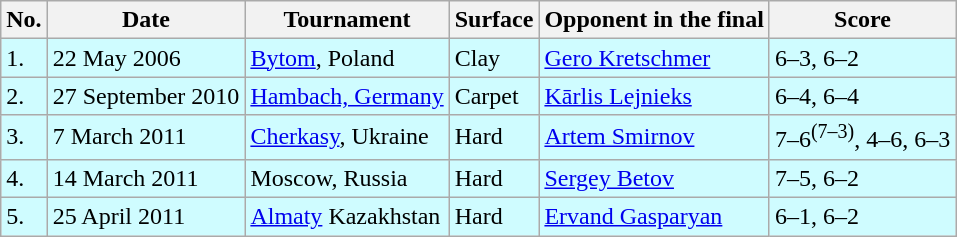<table class="wikitable">
<tr>
<th>No.</th>
<th>Date</th>
<th>Tournament</th>
<th>Surface</th>
<th>Opponent in the final</th>
<th>Score</th>
</tr>
<tr bgcolor="CFFCFF">
<td>1.</td>
<td>22 May 2006</td>
<td><a href='#'>Bytom</a>, Poland</td>
<td>Clay</td>
<td> <a href='#'>Gero Kretschmer</a></td>
<td>6–3, 6–2</td>
</tr>
<tr bgcolor="CFFCFF">
<td>2.</td>
<td>27 September 2010</td>
<td><a href='#'>Hambach, Germany</a></td>
<td>Carpet</td>
<td> <a href='#'>Kārlis Lejnieks</a></td>
<td>6–4, 6–4</td>
</tr>
<tr bgcolor="CFFCFF">
<td>3.</td>
<td>7 March 2011</td>
<td><a href='#'>Cherkasy</a>, Ukraine</td>
<td>Hard</td>
<td> <a href='#'>Artem Smirnov</a></td>
<td>7–6<sup>(7–3)</sup>, 4–6, 6–3</td>
</tr>
<tr bgcolor="CFFCFF">
<td>4.</td>
<td>14 March 2011</td>
<td>Moscow, Russia</td>
<td>Hard</td>
<td> <a href='#'>Sergey Betov</a></td>
<td>7–5, 6–2</td>
</tr>
<tr bgcolor="CFFCFF">
<td>5.</td>
<td>25 April 2011</td>
<td><a href='#'>Almaty</a> Kazakhstan</td>
<td>Hard</td>
<td> <a href='#'>Ervand Gasparyan</a></td>
<td>6–1, 6–2</td>
</tr>
</table>
